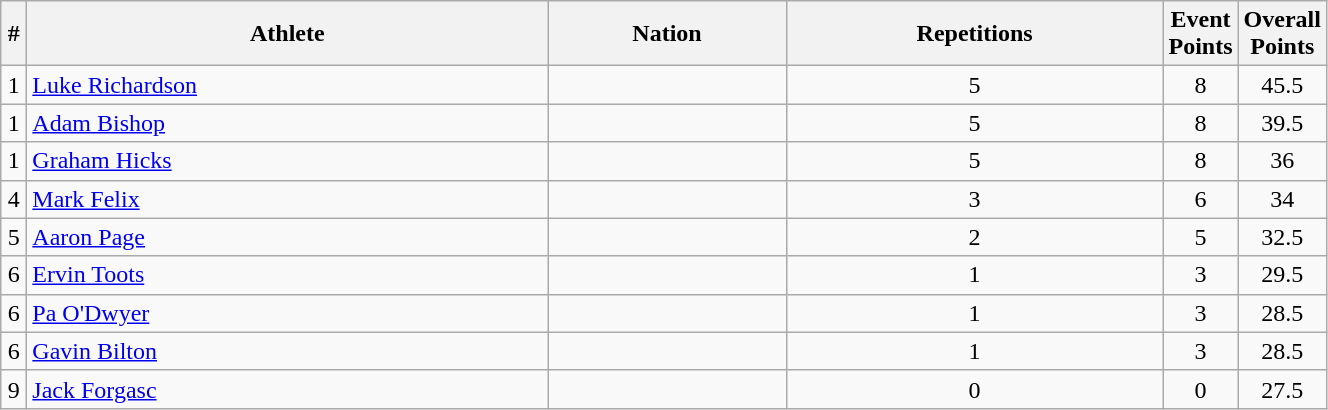<table class="wikitable sortable" style="text-align:center;width: 70%;">
<tr>
<th scope="col" style="width: 10px;">#</th>
<th scope="col">Athlete</th>
<th scope="col">Nation</th>
<th scope="col">Repetitions</th>
<th scope="col" style="width: 10px;">Event Points</th>
<th scope="col" style="width: 10px;">Overall Points</th>
</tr>
<tr>
<td>1</td>
<td align=left><a href='#'>Luke Richardson</a></td>
<td align=left></td>
<td>5</td>
<td>8</td>
<td>45.5</td>
</tr>
<tr>
<td>1</td>
<td align=left><a href='#'>Adam Bishop</a></td>
<td align=left></td>
<td>5</td>
<td>8</td>
<td>39.5</td>
</tr>
<tr>
<td>1</td>
<td align=left><a href='#'>Graham Hicks</a></td>
<td align=left></td>
<td>5</td>
<td>8</td>
<td>36</td>
</tr>
<tr>
<td>4</td>
<td align=left><a href='#'>Mark Felix</a></td>
<td align=left></td>
<td>3</td>
<td>6</td>
<td>34</td>
</tr>
<tr>
<td>5</td>
<td align=left><a href='#'>Aaron Page</a></td>
<td align=left></td>
<td>2</td>
<td>5</td>
<td>32.5</td>
</tr>
<tr>
<td>6</td>
<td align=left><a href='#'>Ervin Toots</a></td>
<td align=left></td>
<td>1</td>
<td>3</td>
<td>29.5</td>
</tr>
<tr>
<td>6</td>
<td align=left><a href='#'>Pa O'Dwyer</a></td>
<td align=left></td>
<td>1</td>
<td>3</td>
<td>28.5</td>
</tr>
<tr>
<td>6</td>
<td align=left><a href='#'>Gavin Bilton</a></td>
<td align=left></td>
<td>1</td>
<td>3</td>
<td>28.5</td>
</tr>
<tr>
<td>9</td>
<td align=left><a href='#'>Jack Forgasc</a></td>
<td align=left></td>
<td>0</td>
<td>0</td>
<td>27.5</td>
</tr>
</table>
